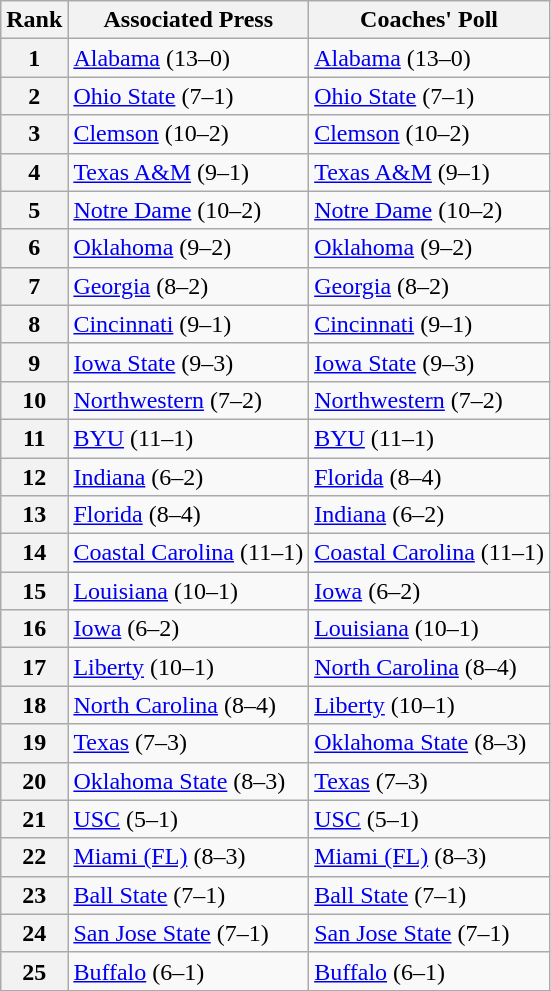<table class="wikitable">
<tr>
<th>Rank</th>
<th>Associated Press</th>
<th colspan'"1">Coaches' Poll</th>
</tr>
<tr>
<th>1</th>
<td><a href='#'>Alabama</a> (13–0)</td>
<td><a href='#'>Alabama</a> (13–0)</td>
</tr>
<tr>
<th>2</th>
<td><a href='#'>Ohio State</a> (7–1)</td>
<td><a href='#'>Ohio State</a> (7–1)</td>
</tr>
<tr>
<th>3</th>
<td><a href='#'>Clemson</a> (10–2)</td>
<td><a href='#'>Clemson</a> (10–2)</td>
</tr>
<tr>
<th>4</th>
<td><a href='#'>Texas A&M</a> (9–1)</td>
<td><a href='#'>Texas A&M</a> (9–1)</td>
</tr>
<tr>
<th>5</th>
<td><a href='#'>Notre Dame</a> (10–2)</td>
<td><a href='#'>Notre Dame</a> (10–2)</td>
</tr>
<tr>
<th>6</th>
<td><a href='#'>Oklahoma</a> (9–2)</td>
<td><a href='#'>Oklahoma</a> (9–2)</td>
</tr>
<tr>
<th>7</th>
<td><a href='#'>Georgia</a> (8–2)</td>
<td><a href='#'>Georgia</a> (8–2)</td>
</tr>
<tr>
<th>8</th>
<td><a href='#'>Cincinnati</a> (9–1)</td>
<td><a href='#'>Cincinnati</a> (9–1)</td>
</tr>
<tr>
<th>9</th>
<td><a href='#'>Iowa State</a> (9–3)</td>
<td><a href='#'>Iowa State</a> (9–3)</td>
</tr>
<tr>
<th>10</th>
<td><a href='#'>Northwestern</a> (7–2)</td>
<td><a href='#'>Northwestern</a> (7–2)</td>
</tr>
<tr>
<th>11</th>
<td><a href='#'>BYU</a> (11–1)</td>
<td><a href='#'>BYU</a> (11–1)</td>
</tr>
<tr>
<th>12</th>
<td><a href='#'>Indiana</a> (6–2)</td>
<td><a href='#'>Florida</a> (8–4)</td>
</tr>
<tr>
<th>13</th>
<td><a href='#'>Florida</a> (8–4)</td>
<td><a href='#'>Indiana</a> (6–2)</td>
</tr>
<tr>
<th>14</th>
<td><a href='#'>Coastal Carolina</a> (11–1)</td>
<td><a href='#'>Coastal Carolina</a> (11–1)</td>
</tr>
<tr>
<th>15</th>
<td><a href='#'>Louisiana</a> (10–1)</td>
<td><a href='#'>Iowa</a> (6–2)</td>
</tr>
<tr>
<th>16</th>
<td><a href='#'>Iowa</a> (6–2)</td>
<td><a href='#'>Louisiana</a> (10–1)</td>
</tr>
<tr>
<th>17</th>
<td><a href='#'>Liberty</a> (10–1)</td>
<td><a href='#'>North Carolina</a> (8–4)</td>
</tr>
<tr>
<th>18</th>
<td><a href='#'>North Carolina</a> (8–4)</td>
<td><a href='#'>Liberty</a> (10–1)</td>
</tr>
<tr>
<th>19</th>
<td><a href='#'>Texas</a> (7–3)</td>
<td><a href='#'>Oklahoma State</a> (8–3)</td>
</tr>
<tr>
<th>20</th>
<td><a href='#'>Oklahoma State</a> (8–3)</td>
<td><a href='#'>Texas</a> (7–3)</td>
</tr>
<tr>
<th>21</th>
<td><a href='#'>USC</a> (5–1)</td>
<td><a href='#'>USC</a> (5–1)</td>
</tr>
<tr>
<th>22</th>
<td><a href='#'>Miami (FL)</a> (8–3)</td>
<td><a href='#'>Miami (FL)</a> (8–3)</td>
</tr>
<tr>
<th>23</th>
<td><a href='#'>Ball State</a> (7–1)</td>
<td><a href='#'>Ball State</a> (7–1)</td>
</tr>
<tr>
<th>24</th>
<td><a href='#'>San Jose State</a> (7–1)</td>
<td><a href='#'>San Jose State</a> (7–1)</td>
</tr>
<tr>
<th>25</th>
<td><a href='#'>Buffalo</a> (6–1)</td>
<td><a href='#'>Buffalo</a> (6–1)</td>
</tr>
<tr>
</tr>
</table>
